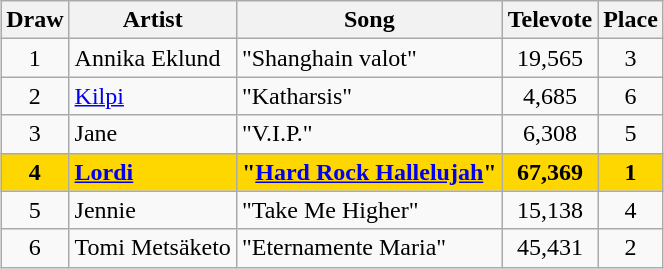<table class="sortable wikitable" style="margin: 1em auto 1em auto; text-align:center">
<tr>
<th>Draw</th>
<th>Artist</th>
<th>Song</th>
<th>Televote</th>
<th>Place</th>
</tr>
<tr>
<td>1</td>
<td align="left">Annika Eklund</td>
<td align="left">"Shanghain valot"</td>
<td>19,565</td>
<td>3</td>
</tr>
<tr>
<td>2</td>
<td align="left"><a href='#'>Kilpi</a></td>
<td align="left">"Katharsis"</td>
<td>4,685</td>
<td>6</td>
</tr>
<tr>
<td>3</td>
<td align="left">Jane</td>
<td align="left">"V.I.P."</td>
<td>6,308</td>
<td>5</td>
</tr>
<tr style="font-weight:bold; background:gold;">
<td>4</td>
<td align="left"><a href='#'>Lordi</a></td>
<td align="left">"<a href='#'>Hard Rock Hallelujah</a>"</td>
<td>67,369</td>
<td>1</td>
</tr>
<tr>
<td>5</td>
<td align="left">Jennie</td>
<td align="left">"Take Me Higher"</td>
<td>15,138</td>
<td>4</td>
</tr>
<tr>
<td>6</td>
<td align="left">Tomi Metsäketo</td>
<td align="left">"Eternamente Maria"</td>
<td>45,431</td>
<td>2</td>
</tr>
</table>
